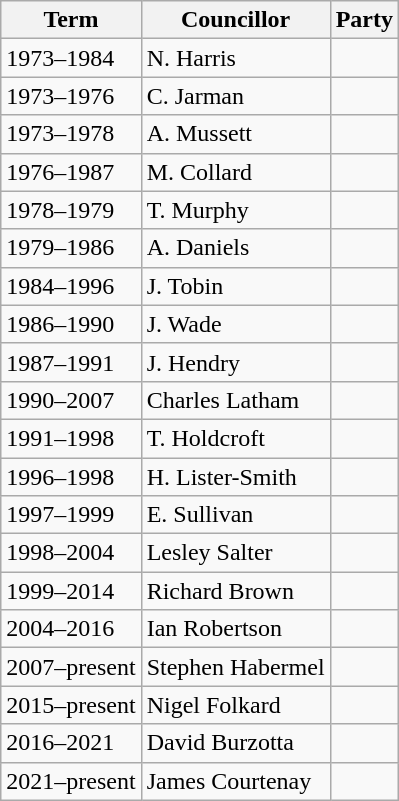<table class="wikitable">
<tr>
<th>Term</th>
<th>Councillor</th>
<th colspan=2>Party</th>
</tr>
<tr>
<td>1973–1984</td>
<td>N. Harris</td>
<td></td>
</tr>
<tr>
<td>1973–1976</td>
<td>C. Jarman</td>
<td></td>
</tr>
<tr>
<td>1973–1978</td>
<td>A. Mussett</td>
<td></td>
</tr>
<tr>
<td>1976–1987</td>
<td>M. Collard</td>
<td></td>
</tr>
<tr>
<td>1978–1979</td>
<td>T. Murphy</td>
<td></td>
</tr>
<tr>
<td>1979–1986</td>
<td>A. Daniels</td>
<td></td>
</tr>
<tr>
<td>1984–1996</td>
<td>J. Tobin</td>
<td></td>
</tr>
<tr>
<td>1986–1990</td>
<td>J. Wade</td>
<td></td>
</tr>
<tr>
<td>1987–1991</td>
<td>J. Hendry</td>
<td></td>
</tr>
<tr>
<td>1990–2007</td>
<td>Charles Latham</td>
<td></td>
</tr>
<tr>
<td>1991–1998</td>
<td>T. Holdcroft</td>
<td></td>
</tr>
<tr>
<td>1996–1998</td>
<td>H. Lister-Smith</td>
<td></td>
</tr>
<tr>
<td>1997–1999</td>
<td>E. Sullivan</td>
<td></td>
</tr>
<tr>
<td>1998–2004</td>
<td>Lesley Salter</td>
<td></td>
</tr>
<tr>
<td>1999–2014</td>
<td>Richard Brown</td>
<td></td>
</tr>
<tr>
<td>2004–2016</td>
<td>Ian Robertson</td>
<td></td>
</tr>
<tr>
<td>2007–present</td>
<td>Stephen Habermel</td>
<td></td>
</tr>
<tr>
<td>2015–present</td>
<td>Nigel Folkard</td>
<td></td>
</tr>
<tr>
<td>2016–2021</td>
<td>David Burzotta</td>
<td></td>
</tr>
<tr>
<td>2021–present</td>
<td>James Courtenay</td>
<td></td>
</tr>
</table>
